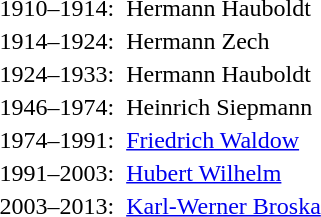<table>
<tr>
<td>1910–1914:</td>
<td></td>
<td>Hermann Hauboldt</td>
</tr>
<tr>
<td>1914–1924:</td>
<td></td>
<td>Hermann Zech</td>
</tr>
<tr>
<td>1924–1933:</td>
<td></td>
<td>Hermann Hauboldt</td>
</tr>
<tr>
<td>1946–1974:</td>
<td></td>
<td>Heinrich Siepmann</td>
</tr>
<tr>
<td>1974–1991:</td>
<td></td>
<td><a href='#'>Friedrich Waldow</a></td>
</tr>
<tr>
<td>1991–2003:</td>
<td></td>
<td><a href='#'>Hubert Wilhelm</a></td>
</tr>
<tr>
<td>2003–2013:</td>
<td></td>
<td><a href='#'>Karl-Werner Broska</a></td>
</tr>
</table>
